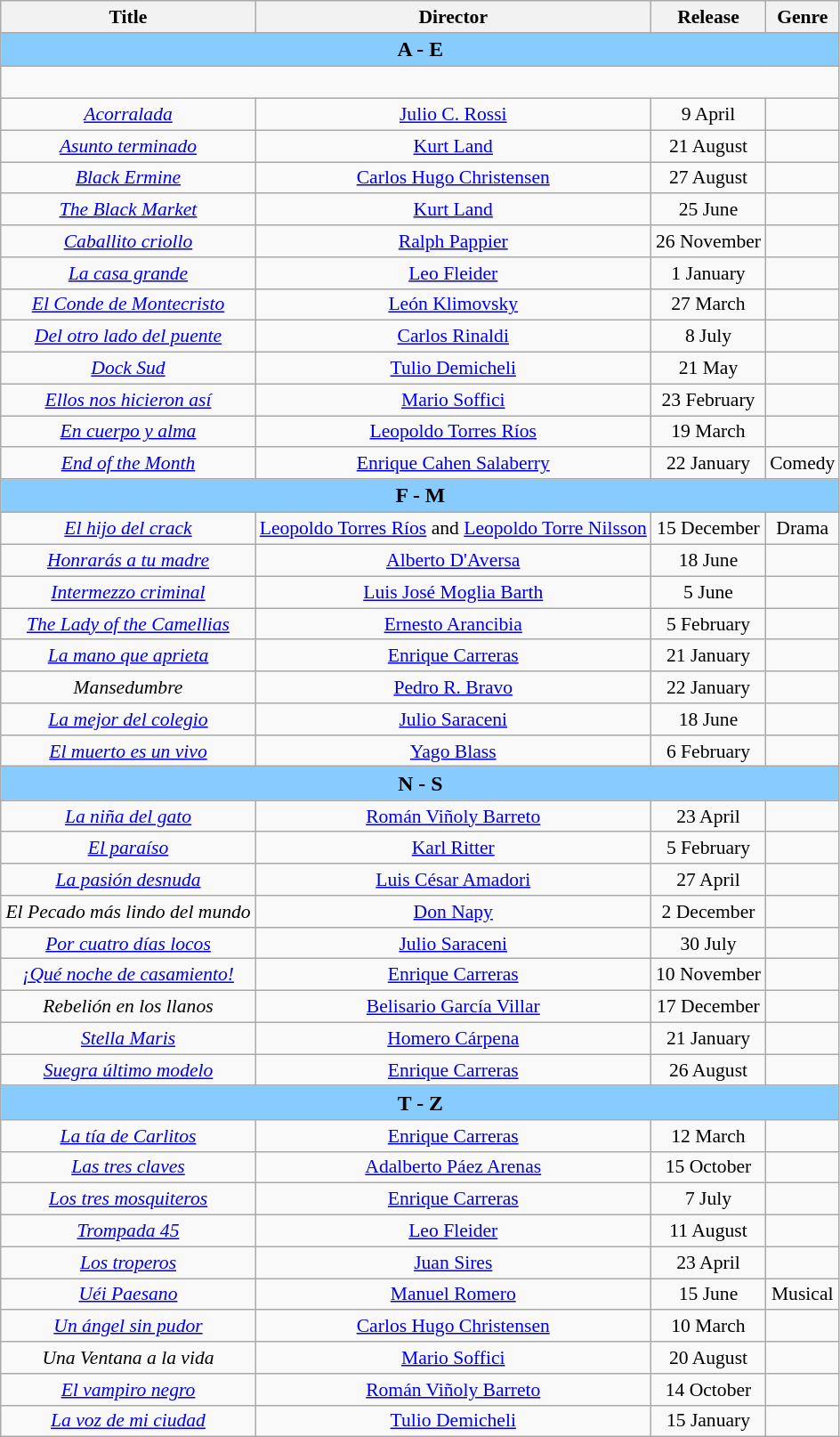<table class="wikitable" style="margin:1em 0 1em 1em; text-align: center; font-size: 90%;">
<tr>
<th scope="col">Title</th>
<th scope="col">Director</th>
<th scope="col">Release</th>
<th scope="col">Genre</th>
</tr>
<tr>
<th colspan="4" style="background-color:#88ccff; font-size:110%;"><strong>A  -  E</strong></th>
</tr>
<tr style="height:24px">
</tr>
<tr>
<td><em><a href='#'>Acorralada</a></em></td>
<td><a href='#'>Julio C. Rossi</a></td>
<td>9 April</td>
<td></td>
</tr>
<tr>
<td><em><a href='#'>Asunto terminado</a></em></td>
<td><a href='#'>Kurt Land</a></td>
<td>21 August</td>
<td></td>
</tr>
<tr>
<td><em><a href='#'>Black Ermine</a></em></td>
<td><a href='#'>Carlos Hugo Christensen</a></td>
<td>27 August</td>
<td></td>
</tr>
<tr>
<td><em><a href='#'>The Black Market</a></em></td>
<td><a href='#'>Kurt Land</a></td>
<td>25 June</td>
<td></td>
</tr>
<tr>
<td><em><a href='#'>Caballito criollo</a></em></td>
<td><a href='#'>Ralph Pappier</a></td>
<td>26 November</td>
<td></td>
</tr>
<tr>
<td><em><a href='#'>La casa grande</a></em></td>
<td><a href='#'>Leo Fleider</a></td>
<td>1 January</td>
<td></td>
</tr>
<tr>
<td><em><a href='#'>El Conde de Montecristo</a></em></td>
<td><a href='#'>León Klimovsky</a></td>
<td>27 March</td>
<td></td>
</tr>
<tr>
<td><em><a href='#'>Del otro lado del puente</a></em></td>
<td><a href='#'>Carlos Rinaldi</a></td>
<td>8 July</td>
<td></td>
</tr>
<tr>
<td><em><a href='#'>Dock Sud</a></em></td>
<td><a href='#'>Tulio Demicheli</a></td>
<td>21 May</td>
<td></td>
</tr>
<tr>
<td><em><a href='#'>Ellos nos hicieron así</a></em></td>
<td><a href='#'>Mario Soffici</a></td>
<td>23 February</td>
<td></td>
</tr>
<tr>
<td><em><a href='#'>En cuerpo y alma</a></em></td>
<td><a href='#'>Leopoldo Torres Ríos</a></td>
<td>19 March</td>
<td></td>
</tr>
<tr>
<td><em><a href='#'>End of the Month</a></em></td>
<td><a href='#'>Enrique Cahen Salaberry</a></td>
<td>22 January</td>
<td>Comedy</td>
</tr>
<tr>
<th colspan="4" style="background-color:#88ccff; font-size:110%;"><strong>F  -  M</strong></th>
</tr>
<tr>
<td><em><a href='#'>El hijo del crack</a></em></td>
<td><a href='#'>Leopoldo Torres Ríos</a> and <a href='#'>Leopoldo Torre Nilsson</a></td>
<td>15 December</td>
<td>Drama</td>
</tr>
<tr>
<td><em><a href='#'>Honrarás a tu madre</a></em></td>
<td><a href='#'>Alberto D'Aversa</a></td>
<td>18 June</td>
<td></td>
</tr>
<tr>
<td><em><a href='#'>Intermezzo criminal</a></em></td>
<td><a href='#'>Luis José Moglia Barth</a></td>
<td>5 June</td>
<td></td>
</tr>
<tr>
<td><em><a href='#'>The Lady of the Camellias</a></em></td>
<td><a href='#'>Ernesto Arancibia</a></td>
<td>5 February</td>
<td></td>
</tr>
<tr>
<td><em><a href='#'>La mano que aprieta</a></em></td>
<td><a href='#'>Enrique Carreras</a></td>
<td>21 January</td>
<td></td>
</tr>
<tr>
<td><em>Mansedumbre</em></td>
<td><a href='#'>Pedro R. Bravo</a></td>
<td>22 January</td>
<td></td>
</tr>
<tr>
<td><em><a href='#'>La mejor del colegio</a></em></td>
<td><a href='#'>Julio Saraceni</a></td>
<td>18 June</td>
<td></td>
</tr>
<tr>
<td><em><a href='#'>El muerto es un vivo</a></em></td>
<td><a href='#'>Yago Blass</a></td>
<td>6 February</td>
<td></td>
</tr>
<tr>
<th colspan="4" style="background-color:#88ccff; font-size:110%;"><strong>N  -  S</strong></th>
</tr>
<tr>
<td><em><a href='#'>La niña del gato</a></em></td>
<td><a href='#'>Román Viñoly Barreto</a></td>
<td>23 April</td>
<td></td>
</tr>
<tr>
<td><em><a href='#'>El paraíso</a></em></td>
<td><a href='#'>Karl Ritter</a></td>
<td>5 February</td>
<td></td>
</tr>
<tr>
<td><em><a href='#'>La pasión desnuda</a></em></td>
<td><a href='#'>Luis César Amadori</a></td>
<td>27 April</td>
<td></td>
</tr>
<tr>
<td><em>El Pecado más lindo del mundo</em></td>
<td><a href='#'>Don Napy</a></td>
<td>2 December</td>
<td></td>
</tr>
<tr>
<td><em><a href='#'>Por cuatro días locos</a></em></td>
<td><a href='#'>Julio Saraceni</a></td>
<td>30 July</td>
<td></td>
</tr>
<tr>
<td><em><a href='#'>¡Qué noche de casamiento!</a></em></td>
<td><a href='#'>Enrique Carreras</a></td>
<td>10 November</td>
<td></td>
</tr>
<tr>
<td><em>Rebelión en los llanos</em></td>
<td><a href='#'>Belisario García Villar</a></td>
<td>17 December</td>
<td></td>
</tr>
<tr>
<td><em><a href='#'>Stella Maris</a></em></td>
<td><a href='#'>Homero Cárpena</a></td>
<td>21 January</td>
<td></td>
</tr>
<tr>
<td><em><a href='#'>Suegra último modelo</a></em></td>
<td><a href='#'>Enrique Carreras</a></td>
<td>26 August</td>
<td></td>
</tr>
<tr>
<th colspan="4" style="background-color:#88ccff; font-size:110%;"><strong>T  -  Z</strong></th>
</tr>
<tr>
<td><em><a href='#'>La tía de Carlitos</a></em></td>
<td><a href='#'>Enrique Carreras</a></td>
<td>12 March</td>
<td></td>
</tr>
<tr>
<td><em><a href='#'>Las tres claves</a></em></td>
<td><a href='#'>Adalberto Páez Arenas</a></td>
<td>15 October</td>
<td></td>
</tr>
<tr>
<td><em><a href='#'>Los tres mosquiteros</a></em></td>
<td><a href='#'>Enrique Carreras</a></td>
<td>7 July</td>
<td></td>
</tr>
<tr>
<td><em><a href='#'>Trompada 45</a></em></td>
<td><a href='#'>Leo Fleider</a></td>
<td>11 August</td>
<td></td>
</tr>
<tr>
<td><em><a href='#'>Los troperos</a></em></td>
<td><a href='#'>Juan Sires</a></td>
<td>23 April</td>
<td></td>
</tr>
<tr>
<td><em><a href='#'>Uéi Paesano</a></em></td>
<td><a href='#'>Manuel Romero</a></td>
<td>15 June</td>
<td>Musical</td>
</tr>
<tr>
<td><em><a href='#'>Un ángel sin pudor</a></em></td>
<td><a href='#'>Carlos Hugo Christensen</a></td>
<td>10 March</td>
<td></td>
</tr>
<tr>
<td><em>Una Ventana a la vida</em></td>
<td><a href='#'>Mario Soffici</a></td>
<td>20 August</td>
<td></td>
</tr>
<tr>
<td><em><a href='#'>El vampiro negro</a></em></td>
<td><a href='#'>Román Viñoly Barreto</a></td>
<td>14 October</td>
<td></td>
</tr>
<tr>
<td><em><a href='#'>La voz de mi ciudad</a></em></td>
<td><a href='#'>Tulio Demicheli</a></td>
<td>15 January</td>
<td></td>
</tr>
</table>
